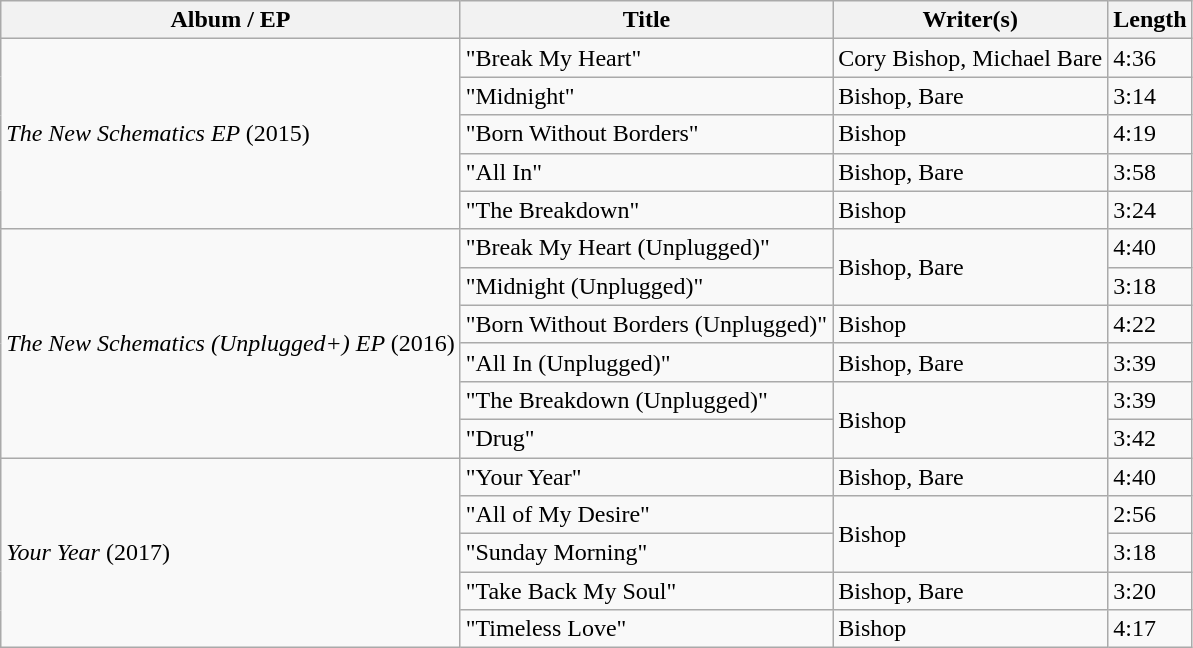<table class="wikitable">
<tr>
<th><strong>Album / EP</strong></th>
<th><strong>Title</strong></th>
<th><strong>Writer(s)</strong></th>
<th><strong>Length</strong></th>
</tr>
<tr>
<td rowspan="5"><em>The New Schematics EP </em> (2015)</td>
<td>"Break My Heart"</td>
<td>Cory Bishop, Michael Bare</td>
<td>4:36</td>
</tr>
<tr>
<td>"Midnight"</td>
<td>Bishop, Bare</td>
<td>3:14</td>
</tr>
<tr>
<td>"Born Without Borders"</td>
<td>Bishop</td>
<td>4:19</td>
</tr>
<tr>
<td>"All In"</td>
<td>Bishop, Bare</td>
<td>3:58</td>
</tr>
<tr>
<td>"The Breakdown"</td>
<td>Bishop</td>
<td>3:24</td>
</tr>
<tr>
<td rowspan="6"><em>The New Schematics (Unplugged+) EP </em> (2016)</td>
<td>"Break My Heart (Unplugged)"</td>
<td rowspan="2">Bishop, Bare</td>
<td>4:40</td>
</tr>
<tr>
<td>"Midnight (Unplugged)"</td>
<td>3:18</td>
</tr>
<tr>
<td>"Born Without Borders (Unplugged)"</td>
<td>Bishop</td>
<td>4:22</td>
</tr>
<tr>
<td>"All In (Unplugged)"</td>
<td>Bishop, Bare</td>
<td>3:39</td>
</tr>
<tr>
<td>"The Breakdown (Unplugged)"</td>
<td rowspan="2">Bishop</td>
<td>3:39</td>
</tr>
<tr>
<td>"Drug"</td>
<td>3:42</td>
</tr>
<tr>
<td rowspan="5"><em>Your Year</em> (2017)</td>
<td>"Your Year"</td>
<td>Bishop, Bare</td>
<td>4:40</td>
</tr>
<tr>
<td>"All of My Desire"</td>
<td rowspan="2">Bishop</td>
<td>2:56</td>
</tr>
<tr>
<td>"Sunday Morning"</td>
<td>3:18</td>
</tr>
<tr>
<td>"Take Back My Soul"</td>
<td>Bishop, Bare</td>
<td>3:20</td>
</tr>
<tr>
<td>"Timeless Love"</td>
<td>Bishop</td>
<td>4:17</td>
</tr>
</table>
